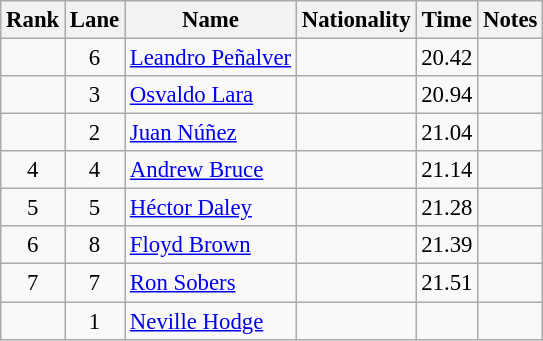<table class="wikitable sortable" style="text-align:center;font-size:95%">
<tr>
<th>Rank</th>
<th>Lane</th>
<th>Name</th>
<th>Nationality</th>
<th>Time</th>
<th>Notes</th>
</tr>
<tr>
<td></td>
<td>6</td>
<td align=left><a href='#'>Leandro Peñalver</a></td>
<td align=left></td>
<td>20.42</td>
<td></td>
</tr>
<tr>
<td></td>
<td>3</td>
<td align=left><a href='#'>Osvaldo Lara</a></td>
<td align=left></td>
<td>20.94</td>
<td></td>
</tr>
<tr>
<td></td>
<td>2</td>
<td align=left><a href='#'>Juan Núñez</a></td>
<td align=left></td>
<td>21.04</td>
<td></td>
</tr>
<tr>
<td>4</td>
<td>4</td>
<td align=left><a href='#'>Andrew Bruce</a></td>
<td align=left></td>
<td>21.14</td>
<td></td>
</tr>
<tr>
<td>5</td>
<td>5</td>
<td align=left><a href='#'>Héctor Daley</a></td>
<td align=left></td>
<td>21.28</td>
<td></td>
</tr>
<tr>
<td>6</td>
<td>8</td>
<td align=left><a href='#'>Floyd Brown</a></td>
<td align=left></td>
<td>21.39</td>
<td></td>
</tr>
<tr>
<td>7</td>
<td>7</td>
<td align=left><a href='#'>Ron Sobers</a></td>
<td align=left></td>
<td>21.51</td>
<td></td>
</tr>
<tr>
<td></td>
<td>1</td>
<td align=left><a href='#'>Neville Hodge</a></td>
<td align=left></td>
<td></td>
<td></td>
</tr>
</table>
